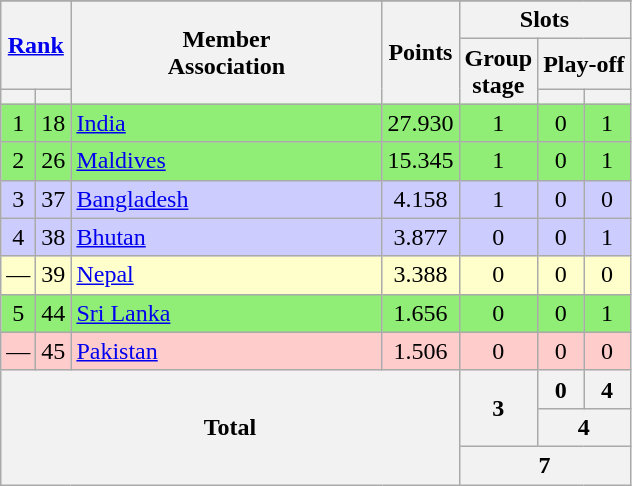<table class="wikitable" style="text-align:center">
<tr>
</tr>
<tr>
<th colspan=2 rowspan=2><a href='#'>Rank</a></th>
<th rowspan=3 width=200>Member<br>Association</th>
<th rowspan=3>Points</th>
<th colspan=4>Slots</th>
</tr>
<tr>
<th rowspan=2>Group<br>stage</th>
<th colspan=2>Play-off</th>
</tr>
<tr>
<th></th>
<th></th>
<th></th>
<th></th>
</tr>
<tr bgcolor=#90ee77>
<td>1</td>
<td>18</td>
<td align=left> <a href='#'>India</a></td>
<td>27.930</td>
<td>1</td>
<td>0</td>
<td>1</td>
</tr>
<tr bgcolor=#90ee77>
<td>2</td>
<td>26</td>
<td align=left> <a href='#'>Maldives</a></td>
<td>15.345</td>
<td>1</td>
<td>0</td>
<td>1</td>
</tr>
<tr bgcolor=#ccccff>
<td>3</td>
<td>37</td>
<td align=left> <a href='#'>Bangladesh</a></td>
<td>4.158</td>
<td>1</td>
<td>0</td>
<td>0</td>
</tr>
<tr bgcolor=#ccccff>
<td>4</td>
<td>38</td>
<td align=left> <a href='#'>Bhutan</a></td>
<td>3.877</td>
<td>0</td>
<td>0</td>
<td>1</td>
</tr>
<tr bgcolor=#ffffcc>
<td>—</td>
<td>39</td>
<td align=left> <a href='#'>Nepal</a></td>
<td>3.388</td>
<td>0</td>
<td>0</td>
<td>0</td>
</tr>
<tr bgcolor=#90ee77>
<td>5</td>
<td>44</td>
<td align=left> <a href='#'>Sri Lanka</a></td>
<td>1.656</td>
<td>0</td>
<td>0</td>
<td>1</td>
</tr>
<tr bgcolor=#ffcccc>
<td>—</td>
<td>45</td>
<td align=left> <a href='#'>Pakistan</a></td>
<td>1.506</td>
<td>0</td>
<td>0</td>
<td>0</td>
</tr>
<tr>
<th colspan=4 rowspan=3>Total</th>
<th rowspan=2>3</th>
<th>0</th>
<th>4</th>
</tr>
<tr>
<th colspan=2>4</th>
</tr>
<tr>
<th colspan=3>7</th>
</tr>
</table>
